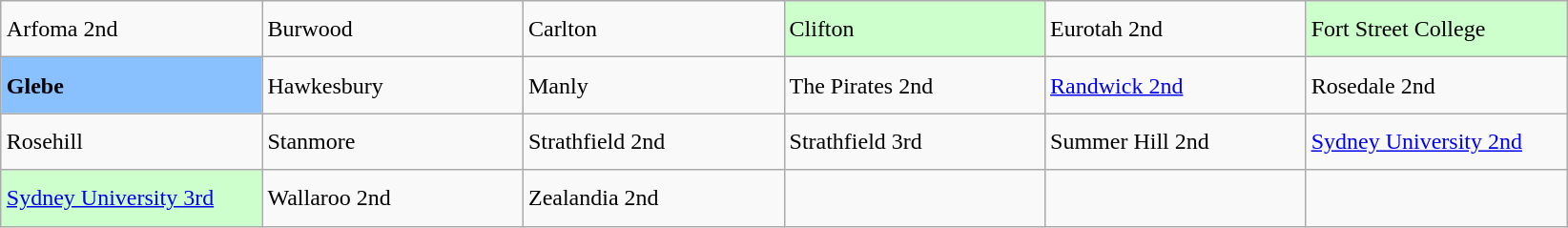<table class="wikitable" style="margin:auto; text-valign:center; text-align:left;">
<tr style="line-height:200%">
<td width="175"> Arfoma 2nd</td>
<td width="175">Burwood</td>
<td width="175">Carlton</td>
<td width="175" style="background: #ccffcc;">Clifton</td>
<td width="175">Eurotah 2nd</td>
<td width="175" style="background: #ccffcc;">Fort Street College</td>
</tr>
<tr style="line-height:200%">
<td style="background: #89c1ff;"><strong>Glebe</strong></td>
<td>Hawkesbury</td>
<td> Manly</td>
<td> The Pirates 2nd</td>
<td> <a href='#'>Randwick 2nd</a></td>
<td> Rosedale 2nd</td>
</tr>
<tr style="line-height:200%">
<td>Rosehill</td>
<td>Stanmore</td>
<td> Strathfield 2nd</td>
<td> Strathfield 3rd</td>
<td>Summer Hill 2nd</td>
<td> <a href='#'>Sydney University 2nd</a></td>
</tr>
<tr style="line-height:200%">
<td style="background: #ccffcc;"> <a href='#'>Sydney University 3rd</a></td>
<td> Wallaroo 2nd</td>
<td> Zealandia 2nd</td>
<td></td>
<td></td>
<td></td>
</tr>
</table>
